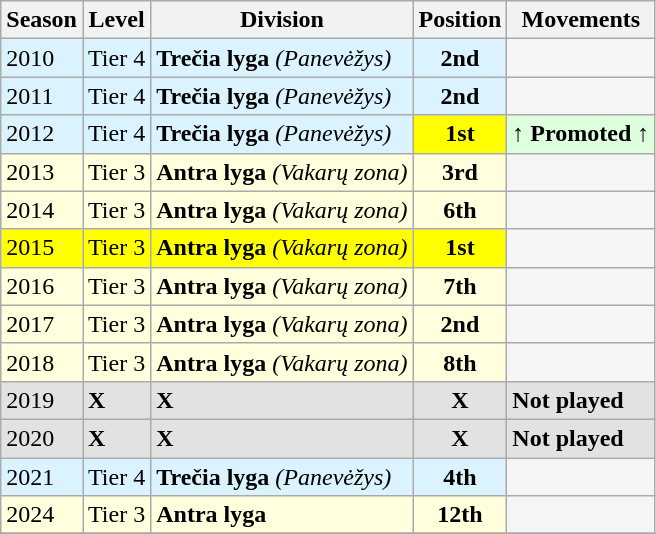<table class="wikitable">
<tr>
<th>Season</th>
<th>Level</th>
<th>Division</th>
<th>Position</th>
<th>Movements</th>
</tr>
<tr>
<td style="background:#DBF3FF;">2010</td>
<td style="background:#DBf3ff;">Tier 4</td>
<td style="background:#dbf3ff;"><strong>Trečia lyga</strong> <em>(Panevėžys)</em></td>
<td bgcolor="#dbf3ff" style="text-align:center;"><strong>2nd</strong></td>
<td style="background:#f5f5f5;"></td>
</tr>
<tr>
<td style="background:#DBF3FF;">2011</td>
<td style="background:#DBf3ff;">Tier 4</td>
<td style="background:#dbf3ff;"><strong>Trečia lyga</strong> <em>(Panevėžys)</em></td>
<td bgcolor="#dbf3ff" style="text-align:center;"><strong>2nd</strong></td>
<td style="background:#f5f5f5;"></td>
</tr>
<tr>
<td style="background:#DBF3FF;">2012</td>
<td style="background:#DBf3ff;">Tier 4</td>
<td style="background:#dbf3ff;"><strong>Trečia lyga</strong> <em>(Panevėžys)</em></td>
<td bgcolor="#ffff00" style="text-align:center;"><strong>1st</strong></td>
<td style="background:#ddffdd;"><strong>↑ Promoted ↑</strong></td>
</tr>
<tr>
<td style="background:#FFFFdd;">2013</td>
<td style="background:#FFFFdd;">Tier 3</td>
<td style="background:#FFFFdd;"><strong>Antra lyga</strong> <em>(Vakarų zona)</em></td>
<td bgcolor="#ffffdd" style="text-align:center;"><strong>3rd</strong></td>
<td style="background:#F5F5F5;"></td>
</tr>
<tr>
<td style="background:#FFFFdd;">2014</td>
<td style="background:#FFFFdd;">Tier 3</td>
<td style="background:#FFFFdd;"><strong>Antra lyga</strong> <em>(Vakarų zona)</em></td>
<td bgcolor="#ffffdd" style="text-align:center;"><strong>6th</strong></td>
<td style="background:#F5F5F5;"></td>
</tr>
<tr>
<td style="background:#FFFF00;">2015</td>
<td style="background:#FFFF00;">Tier 3</td>
<td style="background:#FFFF00;"><strong>Antra lyga</strong> <em>(Vakarų zona)</em></td>
<td bgcolor="#ffff00" style="text-align:center;"><strong>1st</strong></td>
<td style="background:#F5F5F5;"></td>
</tr>
<tr>
<td style="background:#FFFFdd;">2016</td>
<td style="background:#FFFFdd;">Tier 3</td>
<td style="background:#FFFFdd;"><strong>Antra lyga</strong> <em>(Vakarų zona)</em></td>
<td bgcolor="#ffffdd" style="text-align:center;"><strong>7th</strong></td>
<td style="background:#F5F5F5;"></td>
</tr>
<tr>
<td style="background:#FFFFdd;">2017</td>
<td style="background:#FFFFdd;">Tier 3</td>
<td style="background:#FFFFdd;"><strong>Antra lyga</strong> <em>(Vakarų zona)</em></td>
<td bgcolor="#ffffdd" style="text-align:center;"><strong>2nd</strong></td>
<td style="background:#F5F5F5;"></td>
</tr>
<tr>
<td style="background:#FFFFdd;">2018</td>
<td style="background:#FFFFdd;">Tier 3</td>
<td style="background:#FFFFdd;"><strong>Antra lyga</strong> <em>(Vakarų zona)</em></td>
<td bgcolor="#ffffdd" style="text-align:center;"><strong>8th</strong></td>
<td style="background:#F5F5F5;"></td>
</tr>
<tr>
<td style="background:#E2E2E2;">2019</td>
<td style="background:#e2e2e2;"><strong>X</strong></td>
<td style="background:#e2e2e2;"><strong>X</strong></td>
<td bgcolor="#e2e2e2" style="text-align:center;"><strong>X</strong></td>
<td style="background:#e2e2e2;"><strong>Not played</strong></td>
</tr>
<tr>
<td style="background:#E2E2E2;">2020</td>
<td style="background:#e2e2e2;"><strong>X</strong></td>
<td style="background:#e2e2e2;"><strong>X</strong></td>
<td bgcolor="#e2e2e2" style="text-align:center;"><strong>X</strong></td>
<td style="background:#e2e2e2;"><strong>Not played</strong></td>
</tr>
<tr>
<td style="background:#DBF3FF;">2021</td>
<td style="background:#DBf3ff;">Tier 4</td>
<td style="background:#dbf3ff;"><strong>Trečia lyga</strong> <em>(Panevėžys)</em></td>
<td bgcolor="#dbf3ff" style="text-align:center;"><strong>4th</strong></td>
<td style="background:#f5f5f5;"></td>
</tr>
<tr>
<td style="background:#FFFFdd;">2024</td>
<td style="background:#FFFFdd;">Tier 3</td>
<td style="background:#FFFFdd;"><strong>Antra lyga</strong></td>
<td bgcolor="#ffffdd" style="text-align:center;"><strong>12th</strong></td>
<td style="background:#F5F5F5;"></td>
</tr>
<tr>
</tr>
</table>
